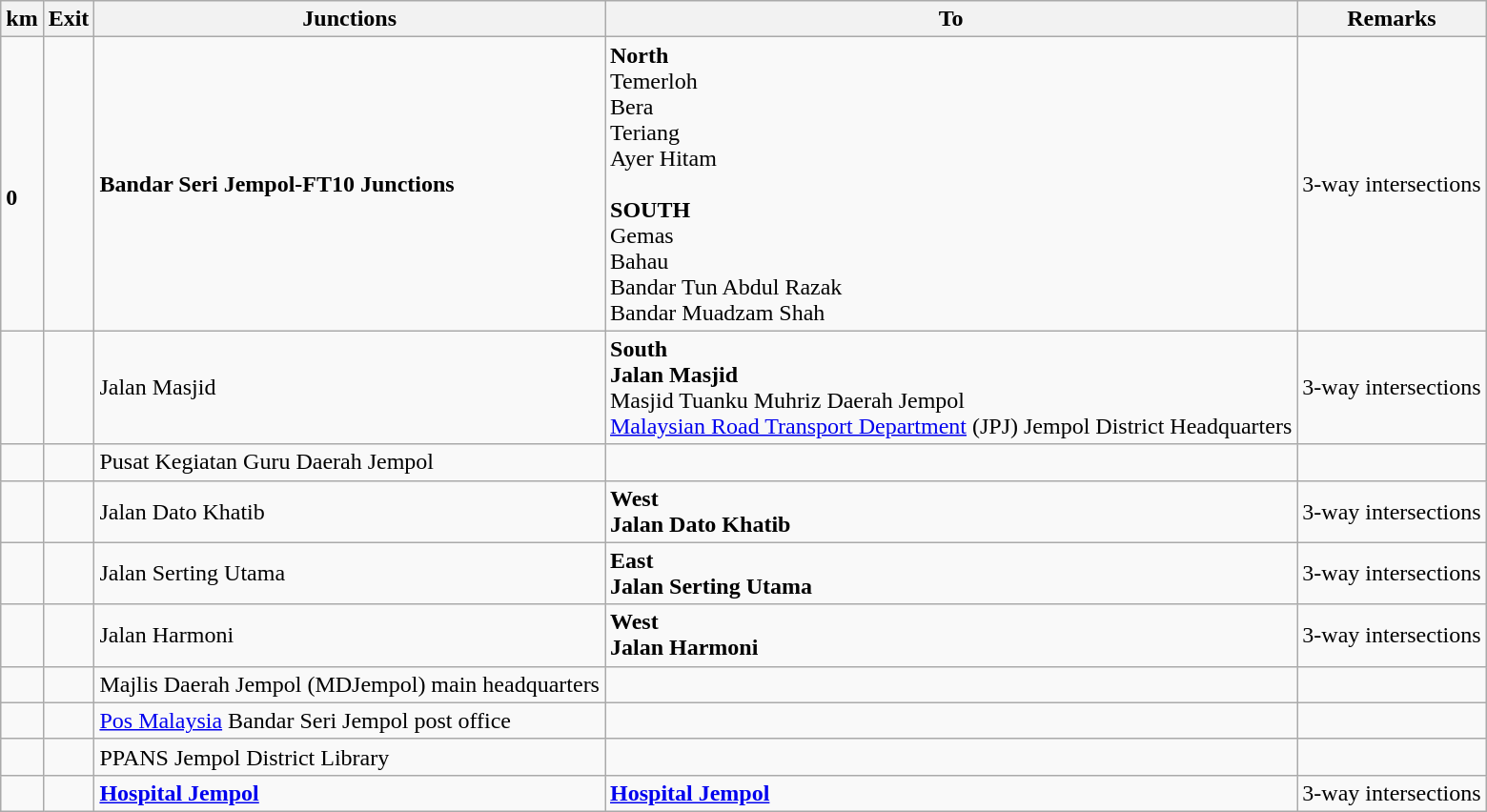<table class="wikitable">
<tr>
<th>km</th>
<th>Exit</th>
<th>Junctions</th>
<th>To</th>
<th>Remarks</th>
</tr>
<tr>
<td><br><strong>0</strong></td>
<td></td>
<td><strong>Bandar Seri Jempol-FT10 Junctions</strong></td>
<td><strong>North</strong><br> Temerloh<br> Bera<br> Teriang<br> Ayer Hitam<br><br><strong>SOUTH</strong><br> Gemas<br> Bahau<br> Bandar Tun Abdul Razak<br> Bandar Muadzam Shah</td>
<td>3-way intersections</td>
</tr>
<tr>
<td></td>
<td></td>
<td>Jalan Masjid</td>
<td><strong>South</strong><br><strong>Jalan Masjid</strong><br>Masjid Tuanku Muhriz Daerah Jempol <br><a href='#'>Malaysian Road Transport Department</a> (JPJ) Jempol District Headquarters</td>
<td>3-way intersections</td>
</tr>
<tr>
<td></td>
<td></td>
<td>Pusat Kegiatan Guru Daerah Jempol</td>
<td></td>
<td></td>
</tr>
<tr>
<td></td>
<td></td>
<td>Jalan Dato Khatib</td>
<td><strong>West</strong><br><strong>Jalan Dato Khatib</strong></td>
<td>3-way intersections</td>
</tr>
<tr>
<td></td>
<td></td>
<td>Jalan Serting Utama</td>
<td><strong>East</strong><br><strong>Jalan Serting Utama</strong></td>
<td>3-way intersections</td>
</tr>
<tr>
<td></td>
<td></td>
<td>Jalan Harmoni</td>
<td><strong>West</strong><br><strong>Jalan Harmoni</strong></td>
<td>3-way intersections</td>
</tr>
<tr>
<td></td>
<td></td>
<td>Majlis Daerah Jempol (MDJempol) main headquarters</td>
<td></td>
<td></td>
</tr>
<tr>
<td></td>
<td></td>
<td><a href='#'>Pos Malaysia</a> Bandar Seri Jempol post office</td>
<td></td>
<td></td>
</tr>
<tr>
<td></td>
<td></td>
<td>PPANS Jempol District Library</td>
<td></td>
<td></td>
</tr>
<tr>
<td></td>
<td></td>
<td><strong><a href='#'>Hospital Jempol</a></strong> </td>
<td><strong><a href='#'>Hospital Jempol</a></strong> </td>
<td>3-way intersections</td>
</tr>
</table>
